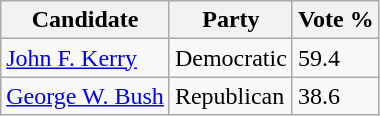<table class="wikitable">
<tr>
<th>Candidate</th>
<th>Party</th>
<th>Vote %</th>
</tr>
<tr>
<td><a href='#'>John F. Kerry</a></td>
<td>Democratic</td>
<td>59.4</td>
</tr>
<tr>
<td><a href='#'>George W. Bush</a></td>
<td>Republican</td>
<td>38.6</td>
</tr>
</table>
